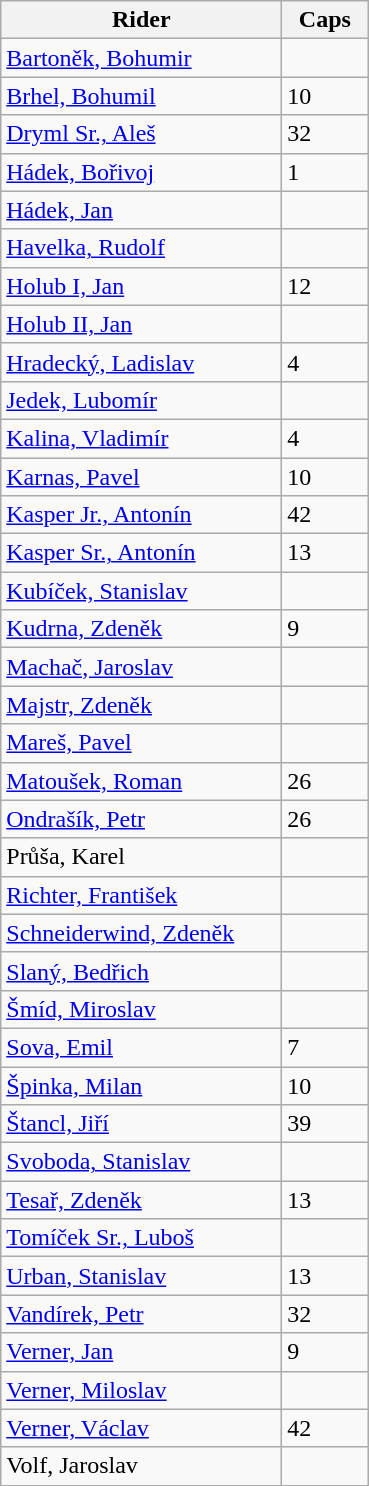<table class="sortable wikitable">
<tr>
<th width="180">Rider</th>
<th width="50">Caps</th>
</tr>
<tr>
<td><a href='#'>Bartoněk, Bohumir</a></td>
<td></td>
</tr>
<tr>
<td><a href='#'>Brhel, Bohumil</a></td>
<td>10</td>
</tr>
<tr>
<td><a href='#'>Dryml Sr., Aleš</a></td>
<td>32</td>
</tr>
<tr>
<td><a href='#'>Hádek, Bořivoj</a></td>
<td>1</td>
</tr>
<tr>
<td><a href='#'>Hádek, Jan</a></td>
<td></td>
</tr>
<tr>
<td><a href='#'>Havelka, Rudolf</a></td>
</tr>
<tr>
<td><a href='#'>Holub I, Jan</a></td>
<td>12</td>
</tr>
<tr>
<td><a href='#'>Holub II, Jan</a></td>
<td></td>
</tr>
<tr>
<td><a href='#'>Hradecký, Ladislav</a></td>
<td>4</td>
</tr>
<tr>
<td><a href='#'>Jedek, Lubomír</a></td>
<td></td>
</tr>
<tr>
<td><a href='#'>Kalina, Vladimír</a></td>
<td>4</td>
</tr>
<tr>
<td><a href='#'>Karnas, Pavel</a></td>
<td>10</td>
</tr>
<tr>
<td><a href='#'>Kasper Jr., Antonín</a></td>
<td>42</td>
</tr>
<tr>
<td><a href='#'>Kasper Sr., Antonín</a></td>
<td>13</td>
</tr>
<tr>
<td><a href='#'>Kubíček, Stanislav</a></td>
<td></td>
</tr>
<tr>
<td><a href='#'>Kudrna, Zdeněk</a></td>
<td>9</td>
</tr>
<tr>
<td><a href='#'>Machač, Jaroslav</a></td>
<td></td>
</tr>
<tr>
<td><a href='#'>Majstr, Zdeněk</a></td>
<td></td>
</tr>
<tr>
<td><a href='#'>Mareš, Pavel</a></td>
<td></td>
</tr>
<tr>
<td><a href='#'>Matoušek, Roman</a></td>
<td>26</td>
</tr>
<tr>
<td><a href='#'>Ondrašík, Petr</a></td>
<td>26</td>
</tr>
<tr>
<td>Průša, Karel</td>
<td></td>
</tr>
<tr>
<td><a href='#'>Richter, František</a></td>
<td></td>
</tr>
<tr>
<td><a href='#'>Schneiderwind, Zdeněk</a></td>
<td></td>
</tr>
<tr>
<td><a href='#'>Slaný, Bedřich</a></td>
<td></td>
</tr>
<tr>
<td><a href='#'>Šmíd, Miroslav</a></td>
<td></td>
</tr>
<tr>
<td><a href='#'>Sova, Emil</a></td>
<td>7</td>
</tr>
<tr>
<td><a href='#'>Špinka, Milan</a></td>
<td>10</td>
</tr>
<tr>
<td><a href='#'>Štancl, Jiří</a></td>
<td>39</td>
</tr>
<tr>
<td><a href='#'>Svoboda, Stanislav</a></td>
<td></td>
</tr>
<tr>
<td><a href='#'>Tesař, Zdeněk</a></td>
<td>13</td>
</tr>
<tr>
<td><a href='#'>Tomíček Sr., Luboš</a></td>
<td></td>
</tr>
<tr>
<td><a href='#'>Urban, Stanislav</a></td>
<td>13</td>
</tr>
<tr>
<td><a href='#'>Vandírek, Petr</a></td>
<td>32</td>
</tr>
<tr>
<td><a href='#'>Verner, Jan</a></td>
<td>9</td>
</tr>
<tr>
<td><a href='#'>Verner, Miloslav</a></td>
<td></td>
</tr>
<tr>
<td><a href='#'>Verner, Václav</a></td>
<td>42</td>
</tr>
<tr>
<td>Volf, Jaroslav</td>
<td></td>
</tr>
</table>
